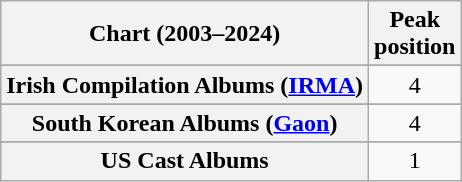<table class="wikitable sortable plainrowheaders" style="text-align:center">
<tr>
<th scope="col">Chart (2003–2024)</th>
<th scope="col">Peak<br>position</th>
</tr>
<tr>
</tr>
<tr>
</tr>
<tr>
<th scope="row">Irish Compilation Albums (<a href='#'>IRMA</a>)</th>
<td>4</td>
</tr>
<tr>
</tr>
<tr>
<th scope="row">South Korean Albums (<a href='#'>Gaon</a>)</th>
<td>4</td>
</tr>
<tr>
</tr>
<tr>
</tr>
<tr>
</tr>
<tr>
<th scope="row">US Cast Albums</th>
<td>1</td>
</tr>
</table>
